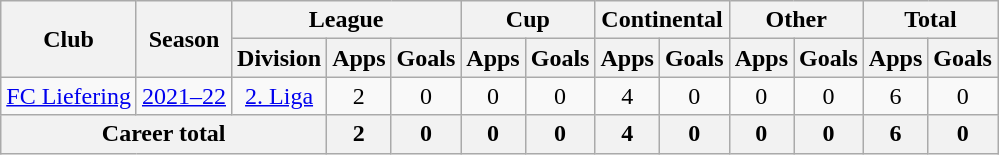<table class="wikitable" style="text-align: center">
<tr>
<th rowspan="2">Club</th>
<th rowspan="2">Season</th>
<th colspan="3">League</th>
<th colspan="2">Cup</th>
<th colspan="2">Continental</th>
<th colspan="2">Other</th>
<th colspan="2">Total</th>
</tr>
<tr>
<th>Division</th>
<th>Apps</th>
<th>Goals</th>
<th>Apps</th>
<th>Goals</th>
<th>Apps</th>
<th>Goals</th>
<th>Apps</th>
<th>Goals</th>
<th>Apps</th>
<th>Goals</th>
</tr>
<tr>
<td><a href='#'>FC Liefering</a></td>
<td><a href='#'>2021–22</a></td>
<td><a href='#'>2. Liga</a></td>
<td>2</td>
<td>0</td>
<td>0</td>
<td>0</td>
<td>4</td>
<td>0</td>
<td>0</td>
<td>0</td>
<td>6</td>
<td>0</td>
</tr>
<tr>
<th colspan="3"><strong>Career total</strong></th>
<th>2</th>
<th>0</th>
<th>0</th>
<th>0</th>
<th>4</th>
<th>0</th>
<th>0</th>
<th>0</th>
<th>6</th>
<th>0</th>
</tr>
</table>
